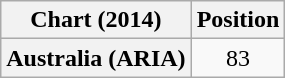<table class="wikitable plainrowheaders" style="text-align:center">
<tr>
<th>Chart (2014)</th>
<th>Position</th>
</tr>
<tr>
<th scope="row">Australia (ARIA)</th>
<td>83</td>
</tr>
</table>
